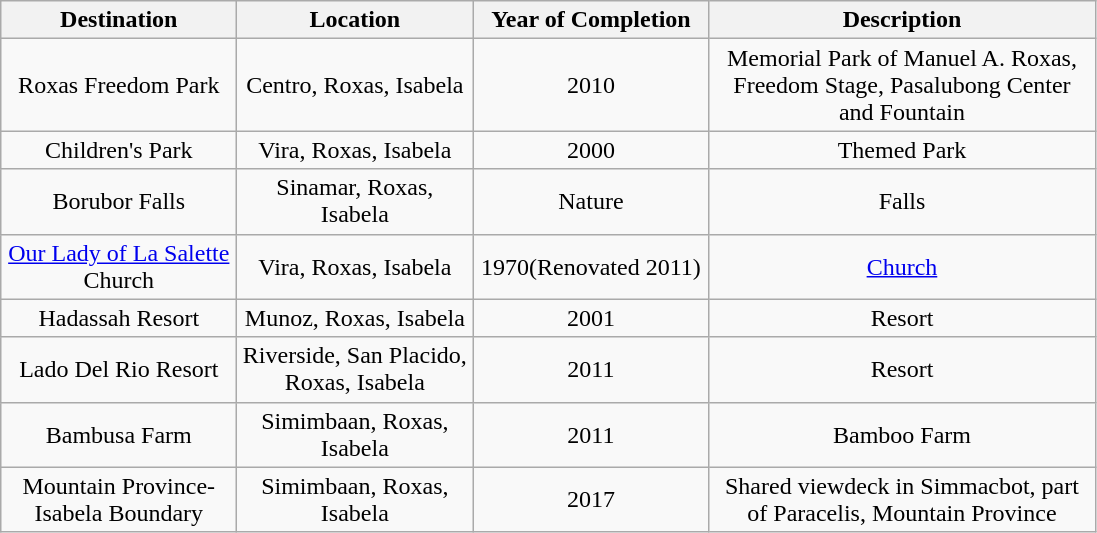<table class="wikitable">
<tr>
<th style="width:150px;">Destination</th>
<th style="width:150px;">Location</th>
<th style="width:150px;">Year of Completion</th>
<th style="width:250px;">Description</th>
</tr>
<tr style="text-align:center;">
<td>Roxas Freedom Park</td>
<td>Centro, Roxas, Isabela</td>
<td>2010</td>
<td>Memorial Park of Manuel A. Roxas, Freedom Stage, Pasalubong Center and Fountain</td>
</tr>
<tr>
<td style="text-align:center;">Children's Park</td>
<td style="text-align:center;">Vira, Roxas, Isabela</td>
<td style="text-align:center;">2000</td>
<td style="text-align:center;">Themed Park</td>
</tr>
<tr style="text-align:center;">
<td>Borubor Falls</td>
<td>Sinamar, Roxas, Isabela</td>
<td>Nature</td>
<td>Falls</td>
</tr>
<tr>
<td style="text-align:center;"><a href='#'>Our Lady of La Salette</a> Church</td>
<td style="text-align:center;">Vira, Roxas, Isabela</td>
<td style="text-align:center;">1970(Renovated 2011)</td>
<td style="text-align:center;"><a href='#'>Church</a></td>
</tr>
<tr style="text-align:center;">
<td>Hadassah Resort</td>
<td>Munoz, Roxas, Isabela</td>
<td>2001</td>
<td>Resort</td>
</tr>
<tr style="text-align:center;">
<td>Lado Del Rio Resort</td>
<td>Riverside, San Placido, Roxas, Isabela</td>
<td>2011</td>
<td>Resort</td>
</tr>
<tr style="text-align:center;">
<td>Bambusa Farm</td>
<td>Simimbaan, Roxas, Isabela</td>
<td>2011</td>
<td>Bamboo Farm</td>
</tr>
<tr style="text-align:center;">
<td>Mountain Province-Isabela Boundary</td>
<td>Simimbaan, Roxas, Isabela</td>
<td>2017</td>
<td>Shared viewdeck in Simmacbot, part of Paracelis, Mountain Province</td>
</tr>
</table>
